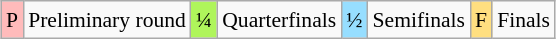<table class="wikitable" style="margin:0.5em auto; font-size:90%; line-height:1.25em; text-align:center;">
<tr>
<td bgcolor="#FFBBBB" align=center>P</td>
<td>Preliminary round</td>
<td bgcolor="#AFF55B" align=center>¼</td>
<td>Quarterfinals</td>
<td bgcolor="#97DEFF" align=center>½</td>
<td>Semifinals</td>
<td bgcolor="#FFDF80" align=center>F</td>
<td>Finals</td>
</tr>
</table>
